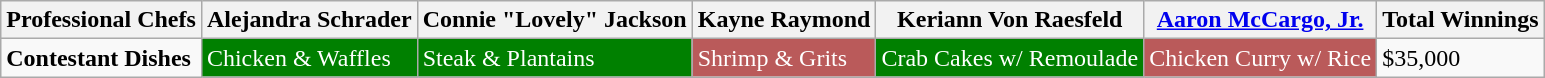<table class="wikitable">
<tr>
<th>Professional Chefs</th>
<th>Alejandra Schrader</th>
<th>Connie "Lovely" Jackson</th>
<th>Kayne Raymond</th>
<th>Keriann Von Raesfeld</th>
<th><a href='#'>Aaron McCargo, Jr.</a></th>
<th>Total Winnings</th>
</tr>
<tr>
<td><strong>Contestant Dishes</strong></td>
<td style="background: green; color: white">Chicken & Waffles</td>
<td style="background: green; color: white">Steak & Plantains</td>
<td style="background: #BA5A5A; color: white">Shrimp & Grits</td>
<td style="background: green; color: white">Crab Cakes w/ Remoulade</td>
<td style="background: #BA5A5A; color: white">Chicken Curry w/ Rice</td>
<td>$35,000</td>
</tr>
</table>
